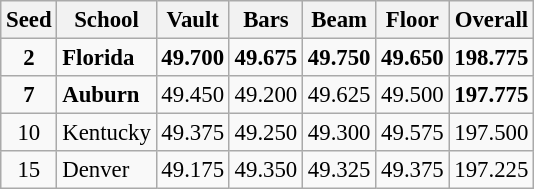<table class="wikitable" style="white-space:nowrap; font-size:95%; text-align:center">
<tr>
<th>Seed</th>
<th>School</th>
<th>Vault</th>
<th>Bars</th>
<th>Beam</th>
<th>Floor</th>
<th>Overall</th>
</tr>
<tr>
<td><strong>2</strong></td>
<td align=left><strong>Florida</strong></td>
<td><strong>49.700</strong></td>
<td><strong>49.675</strong></td>
<td><strong>49.750</strong></td>
<td><strong>49.650</strong></td>
<td><strong>198.775</strong></td>
</tr>
<tr>
<td><strong>7</strong></td>
<td align=left><strong>Auburn</strong></td>
<td>49.450</td>
<td>49.200</td>
<td>49.625</td>
<td>49.500</td>
<td><strong>197.775</strong></td>
</tr>
<tr>
<td>10</td>
<td align=left>Kentucky</td>
<td>49.375</td>
<td>49.250</td>
<td>49.300</td>
<td>49.575</td>
<td>197.500</td>
</tr>
<tr>
<td>15</td>
<td align=left>Denver</td>
<td>49.175</td>
<td>49.350</td>
<td>49.325</td>
<td>49.375</td>
<td>197.225</td>
</tr>
</table>
